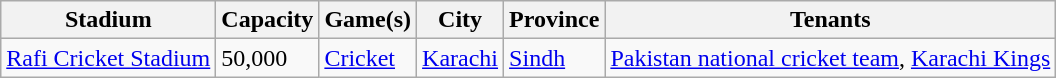<table class="sortable wikitable">
<tr>
<th>Stadium</th>
<th>Capacity</th>
<th>Game(s)</th>
<th>City</th>
<th>Province</th>
<th>Tenants</th>
</tr>
<tr>
<td><a href='#'>Rafi Cricket Stadium</a></td>
<td>50,000</td>
<td> <a href='#'>Cricket</a></td>
<td><a href='#'>Karachi</a></td>
<td><a href='#'>Sindh</a></td>
<td><a href='#'>Pakistan national cricket team</a>, <a href='#'>Karachi Kings</a></td>
</tr>
</table>
